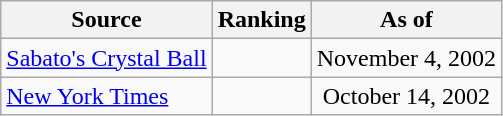<table class="wikitable" style="text-align:center">
<tr>
<th>Source</th>
<th>Ranking</th>
<th>As of</th>
</tr>
<tr>
<td align=left><a href='#'>Sabato's Crystal Ball</a></td>
<td></td>
<td>November 4, 2002</td>
</tr>
<tr>
<td align=left><a href='#'>New York Times</a></td>
<td></td>
<td>October 14, 2002</td>
</tr>
</table>
